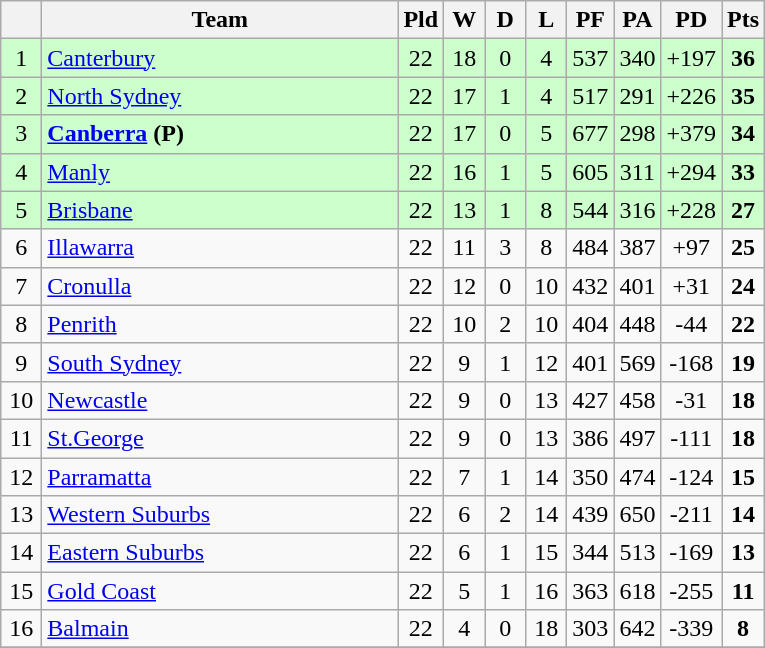<table class="wikitable" style="text-align:center;">
<tr>
<th width=20 abbr="Position×"></th>
<th width=230>Team</th>
<th width=20 abbr="Played">Pld</th>
<th width=20 abbr="Won">W</th>
<th width=20 abbr="Drawn">D</th>
<th width=20 abbr="Lost">L</th>
<th width=20 abbr="Points for">PF</th>
<th width=20 abbr="Points against">PA</th>
<th width=20 abbr="Points difference">PD</th>
<th width=20 abbr="Points">Pts</th>
</tr>
<tr style="background: #ccffcc;">
<td>1</td>
<td style="text-align:left;"> <a href='#'>Canterbury</a></td>
<td>22</td>
<td>18</td>
<td>0</td>
<td>4</td>
<td>537</td>
<td>340</td>
<td>+197</td>
<td><strong>36</strong></td>
</tr>
<tr style="background: #ccffcc;">
<td>2</td>
<td style="text-align:left;"> <a href='#'>North Sydney</a></td>
<td>22</td>
<td>17</td>
<td>1</td>
<td>4</td>
<td>517</td>
<td>291</td>
<td>+226</td>
<td><strong>35</strong></td>
</tr>
<tr style="background: #ccffcc;">
<td>3</td>
<td style="text-align:left;"><strong> <a href='#'>Canberra</a> (P)</strong></td>
<td>22</td>
<td>17</td>
<td>0</td>
<td>5</td>
<td>677</td>
<td>298</td>
<td>+379</td>
<td><strong>34</strong></td>
</tr>
<tr style="background: #ccffcc;">
<td>4</td>
<td style="text-align:left;"> <a href='#'>Manly</a></td>
<td>22</td>
<td>16</td>
<td>1</td>
<td>5</td>
<td>605</td>
<td>311</td>
<td>+294</td>
<td><strong>33</strong></td>
</tr>
<tr style="background: #ccffcc;">
<td>5</td>
<td style="text-align:left;"> <a href='#'>Brisbane</a></td>
<td>22</td>
<td>13</td>
<td>1</td>
<td>8</td>
<td>544</td>
<td>316</td>
<td>+228</td>
<td><strong>27</strong></td>
</tr>
<tr>
<td>6</td>
<td style="text-align:left;"> <a href='#'>Illawarra</a></td>
<td>22</td>
<td>11</td>
<td>3</td>
<td>8</td>
<td>484</td>
<td>387</td>
<td>+97</td>
<td><strong>25</strong></td>
</tr>
<tr>
<td>7</td>
<td style="text-align:left;"> <a href='#'>Cronulla</a></td>
<td>22</td>
<td>12</td>
<td>0</td>
<td>10</td>
<td>432</td>
<td>401</td>
<td>+31</td>
<td><strong>24</strong></td>
</tr>
<tr>
<td>8</td>
<td style="text-align:left;"> <a href='#'>Penrith</a></td>
<td>22</td>
<td>10</td>
<td>2</td>
<td>10</td>
<td>404</td>
<td>448</td>
<td>-44</td>
<td><strong>22</strong></td>
</tr>
<tr>
<td>9</td>
<td style="text-align:left;"> <a href='#'>South Sydney</a></td>
<td>22</td>
<td>9</td>
<td>1</td>
<td>12</td>
<td>401</td>
<td>569</td>
<td>-168</td>
<td><strong>19</strong></td>
</tr>
<tr>
<td>10</td>
<td style="text-align:left;"> <a href='#'>Newcastle</a></td>
<td>22</td>
<td>9</td>
<td>0</td>
<td>13</td>
<td>427</td>
<td>458</td>
<td>-31</td>
<td><strong>18</strong></td>
</tr>
<tr>
<td>11</td>
<td style="text-align:left;"> <a href='#'>St.George</a></td>
<td>22</td>
<td>9</td>
<td>0</td>
<td>13</td>
<td>386</td>
<td>497</td>
<td>-111</td>
<td><strong>18</strong></td>
</tr>
<tr>
<td>12</td>
<td style="text-align:left;"> <a href='#'>Parramatta</a></td>
<td>22</td>
<td>7</td>
<td>1</td>
<td>14</td>
<td>350</td>
<td>474</td>
<td>-124</td>
<td><strong>15</strong></td>
</tr>
<tr>
<td>13</td>
<td style="text-align:left;"> <a href='#'>Western Suburbs</a></td>
<td>22</td>
<td>6</td>
<td>2</td>
<td>14</td>
<td>439</td>
<td>650</td>
<td>-211</td>
<td><strong>14</strong></td>
</tr>
<tr>
<td>14</td>
<td style="text-align:left;"> <a href='#'>Eastern Suburbs</a></td>
<td>22</td>
<td>6</td>
<td>1</td>
<td>15</td>
<td>344</td>
<td>513</td>
<td>-169</td>
<td><strong>13</strong></td>
</tr>
<tr>
<td>15</td>
<td style="text-align:left;"> <a href='#'>Gold Coast</a></td>
<td>22</td>
<td>5</td>
<td>1</td>
<td>16</td>
<td>363</td>
<td>618</td>
<td>-255</td>
<td><strong>11</strong></td>
</tr>
<tr>
<td>16</td>
<td style="text-align:left;"> <a href='#'>Balmain</a></td>
<td>22</td>
<td>4</td>
<td>0</td>
<td>18</td>
<td>303</td>
<td>642</td>
<td>-339</td>
<td><strong>8</strong></td>
</tr>
<tr>
</tr>
</table>
